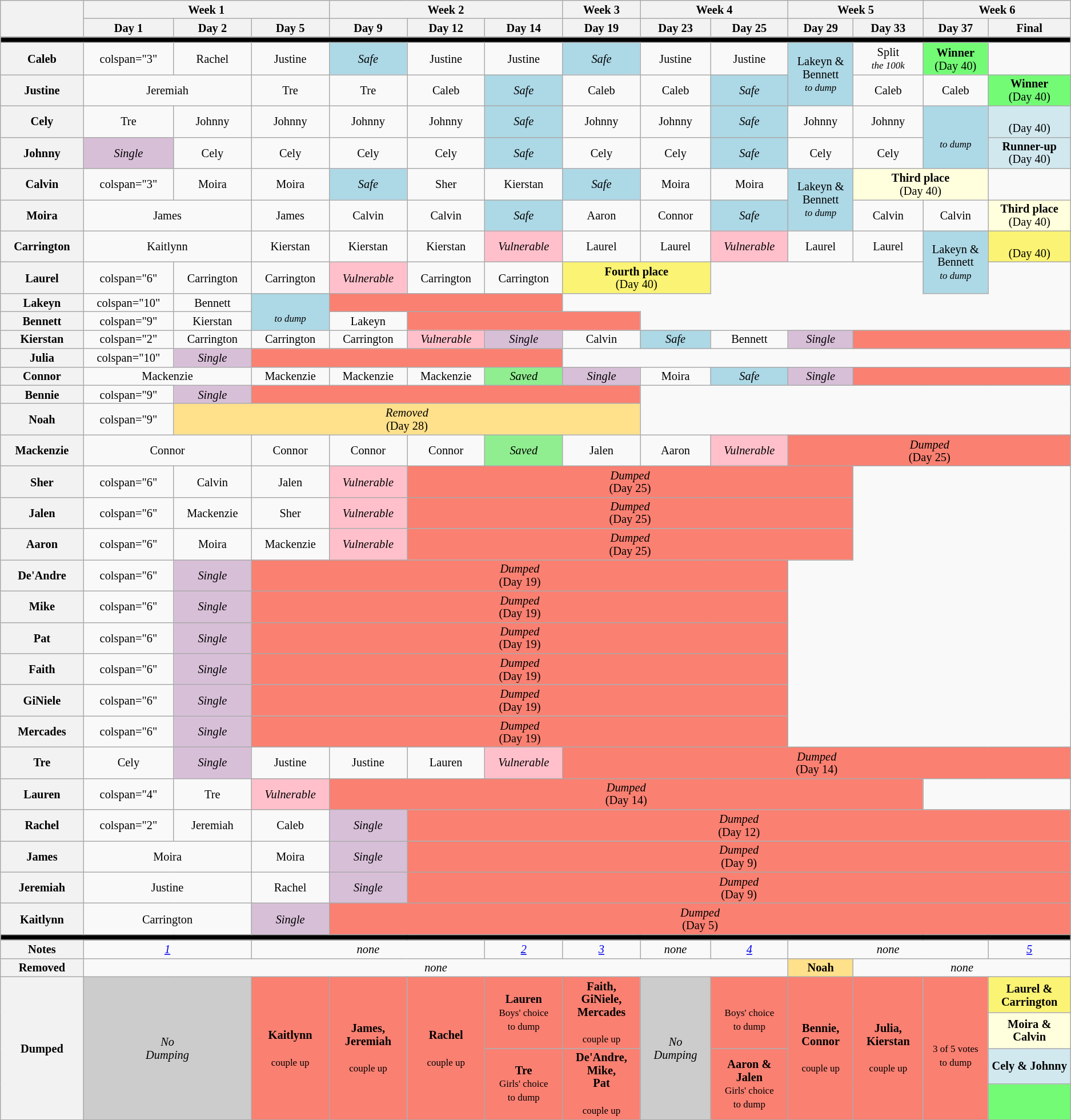<table class="wikitable" style="text-align:center; font-size:85%; line-height:15px;">
<tr>
<th style="width:4%" rowspan="2"></th>
<th style="width:4%" colspan="3">Week 1</th>
<th style="width:4%" colspan="3">Week 2</th>
<th style="width:4%" colspan="1">Week 3</th>
<th colspan="2" style="width:4%">Week 4</th>
<th colspan="2" style="width:4%">Week 5</th>
<th colspan="3" style="width:4%">Week 6</th>
</tr>
<tr>
<th style="width:4%">Day 1</th>
<th style="width:4%">Day 2</th>
<th style="width:4%">Day 5</th>
<th style="width:4%">Day 9</th>
<th style="width:4%">Day 12</th>
<th style="width:4%">Day 14</th>
<th style="width:4%">Day 19</th>
<th style="width:4%">Day 23</th>
<th style="width:4%">Day 25</th>
<th style="width:4%">Day 29</th>
<th style="width:4%">Day 33</th>
<th style="width:4%">Day 37</th>
<th style="width:4%" colspan="2">Final</th>
</tr>
<tr>
<th style="background:#000" colspan="15"></th>
</tr>
<tr>
<th>Caleb</th>
<td>colspan="3" </td>
<td>Rachel</td>
<td>Justine</td>
<td bgcolor="lightblue"><em>Safe</em></td>
<td>Justine</td>
<td>Justine</td>
<td bgcolor="lightblue"><em>Safe</em></td>
<td>Justine</td>
<td>Justine</td>
<td rowspan="2" bgcolor="lightblue">Lakeyn & Bennett<br><small><em>to dump</em></small></td>
<td>Split<br><small><em>the 100k</em></small></td>
<td bgcolor="73FB76"><strong>Winner</strong><br> (Day 40)</td>
</tr>
<tr>
<th>Justine</th>
<td colspan="2">Jeremiah</td>
<td>Tre</td>
<td>Tre</td>
<td>Caleb</td>
<td bgcolor="lightblue"><em>Safe</em></td>
<td>Caleb</td>
<td>Caleb</td>
<td bgcolor="lightblue"><em>Safe</em></td>
<td>Caleb</td>
<td>Caleb</td>
<td bgcolor="73FB76" colspan="2"><strong>Winner</strong><br> (Day 40)</td>
</tr>
<tr>
<th>Cely</th>
<td>Tre</td>
<td>Johnny</td>
<td>Johnny</td>
<td>Johnny</td>
<td>Johnny</td>
<td bgcolor="lightblue"><em>Safe</em></td>
<td>Johnny</td>
<td>Johnny</td>
<td bgcolor="lightblue"><em>Safe</em></td>
<td>Johnny</td>
<td>Johnny</td>
<td rowspan="2" bgcolor="lightblue"><br><small><em>to dump</em></small></td>
<td bgcolor="D1E8EF" colspan="2"><br> (Day 40)</td>
</tr>
<tr>
<th>Johnny</th>
<td bgcolor="thistle"><em>Single</em></td>
<td>Cely</td>
<td>Cely</td>
<td>Cely</td>
<td>Cely</td>
<td bgcolor="lightblue"><em>Safe</em></td>
<td>Cely</td>
<td>Cely</td>
<td bgcolor="lightblue"><em>Safe</em></td>
<td>Cely</td>
<td>Cely</td>
<td bgcolor="D1E8EF" colspan="2"><strong>Runner-up</strong><br> (Day 40)</td>
</tr>
<tr>
<th>Calvin</th>
<td>colspan="3" </td>
<td>Moira</td>
<td>Moira</td>
<td bgcolor="lightblue"><em>Safe</em></td>
<td>Sher</td>
<td>Kierstan</td>
<td bgcolor="lightblue"><em>Safe</em></td>
<td>Moira</td>
<td>Moira</td>
<td rowspan="2" bgcolor="lightblue">Lakeyn & Bennett<br><small><em>to dump</em></small></td>
<td style="background:#FFFFDD;" colspan="2"><strong>Third place</strong><br> (Day 40)</td>
</tr>
<tr>
<th>Moira</th>
<td colspan="2">James</td>
<td>James</td>
<td>Calvin</td>
<td>Calvin</td>
<td bgcolor="lightblue"><em>Safe</em></td>
<td>Aaron</td>
<td>Connor</td>
<td bgcolor="lightblue"><em>Safe</em></td>
<td>Calvin</td>
<td>Calvin</td>
<td style="background:#FFFFDD;" colspan="2"><strong>Third place</strong><br> (Day 40)</td>
</tr>
<tr>
<th>Carrington</th>
<td colspan=2>Kaitlynn</td>
<td>Kierstan</td>
<td>Kierstan</td>
<td>Kierstan</td>
<td bgcolor="pink"><em>Vulnerable</em></td>
<td>Laurel</td>
<td>Laurel</td>
<td bgcolor="pink"><em>Vulnerable</em></td>
<td>Laurel</td>
<td>Laurel</td>
<td rowspan="2" bgcolor="lightblue">Lakeyn & Bennett<br><small><em>to dump</em></small></td>
<td style="background:#FBF373;" colspan="2"><br> (Day 40)</td>
</tr>
<tr>
<th>Laurel</th>
<td>colspan="6" </td>
<td>Carrington</td>
<td>Carrington</td>
<td bgcolor="pink"><em>Vulnerable</em></td>
<td>Carrington</td>
<td>Carrington</td>
<td style="background:#FBF373;" colspan="2"><strong>Fourth place</strong><br> (Day 40)</td>
</tr>
<tr>
<th>Lakeyn</th>
<td>colspan="10" </td>
<td>Bennett</td>
<td rowspan="2" bgcolor="lightblue"><br><small><em>to dump</em></small></td>
<td colspan="3" style="background:salmon;"></td>
</tr>
<tr>
<th>Bennett</th>
<td>colspan="9" </td>
<td>Kierstan</td>
<td>Lakeyn</td>
<td colspan="3" style="background:salmon;"></td>
</tr>
<tr>
<th>Kierstan</th>
<td>colspan="2" </td>
<td>Carrington</td>
<td>Carrington</td>
<td>Carrington</td>
<td bgcolor="pink"><em>Vulnerable</em></td>
<td bgcolor="thistle"><em>Single</em></td>
<td>Calvin</td>
<td bgcolor="lightblue"><em>Safe</em></td>
<td>Bennett</td>
<td bgcolor="thistle"><em>Single</em></td>
<td colspan="4" style="background:salmon;"></td>
</tr>
<tr>
<th>Julia</th>
<td>colspan="10" </td>
<td bgcolor="thistle"><em>Single</em></td>
<td colspan="4" style="background:salmon;"></td>
</tr>
<tr>
<th>Connor</th>
<td colspan="2">Mackenzie</td>
<td>Mackenzie</td>
<td>Mackenzie</td>
<td>Mackenzie</td>
<td bgcolor="lightgreen"><em>Saved</em></td>
<td bgcolor="thistle"><em>Single</em></td>
<td>Moira</td>
<td bgcolor="lightblue"><em>Safe</em></td>
<td bgcolor="thistle"><em>Single</em></td>
<td colspan="5" style="background:salmon;"></td>
</tr>
<tr>
<th>Bennie</th>
<td>colspan="9" </td>
<td bgcolor="thistle"><em>Single</em></td>
<td colspan="5" style="background:salmon;"></td>
</tr>
<tr>
<th>Noah</th>
<td>colspan="9" </td>
<td colspan="6" style="background:#ffe08b;"><em>Removed</em><br> (Day 28)</td>
</tr>
<tr>
<th>Mackenzie</th>
<td colspan="2">Connor</td>
<td>Connor</td>
<td>Connor</td>
<td>Connor</td>
<td bgcolor="lightgreen"><em>Saved</em></td>
<td>Jalen</td>
<td>Aaron</td>
<td bgcolor="pink"><em>Vulnerable</em></td>
<td colspan="6" style="background:salmon;"><em>Dumped</em><br> (Day 25)</td>
</tr>
<tr>
<th>Sher</th>
<td>colspan="6" </td>
<td>Calvin</td>
<td>Jalen</td>
<td bgcolor="pink"><em>Vulnerable</em></td>
<td colspan="6" style="background:salmon;"><em>Dumped</em><br> (Day 25)</td>
</tr>
<tr>
<th>Jalen</th>
<td>colspan="6" </td>
<td>Mackenzie</td>
<td>Sher</td>
<td bgcolor="pink"><em>Vulnerable</em></td>
<td colspan="6" style="background:salmon;"><em>Dumped</em><br> (Day 25)</td>
</tr>
<tr>
<th>Aaron</th>
<td>colspan="6" </td>
<td>Moira</td>
<td>Mackenzie</td>
<td bgcolor="pink"><em>Vulnerable</em></td>
<td colspan="6" style="background:salmon;"><em>Dumped</em><br> (Day 25)</td>
</tr>
<tr>
<th>De'Andre</th>
<td>colspan="6" </td>
<td bgcolor="thistle"><em>Single</em></td>
<td colspan="7" style="background:salmon;"><em>Dumped</em><br> (Day 19)</td>
</tr>
<tr>
<th>Mike</th>
<td>colspan="6" </td>
<td bgcolor="thistle"><em>Single</em></td>
<td colspan="7" style="background:salmon;"><em>Dumped</em><br> (Day 19)</td>
</tr>
<tr>
<th>Pat</th>
<td>colspan="6" </td>
<td bgcolor="thistle"><em>Single</em></td>
<td colspan="7" style="background:salmon;"><em>Dumped</em><br> (Day 19)</td>
</tr>
<tr>
<th>Faith</th>
<td>colspan="6" </td>
<td bgcolor="thistle"><em>Single</em></td>
<td colspan="7" style="background:salmon;"><em>Dumped</em><br> (Day 19)</td>
</tr>
<tr>
<th>GiNiele</th>
<td>colspan="6" </td>
<td bgcolor="thistle"><em>Single</em></td>
<td colspan="7" style="background:salmon;"><em>Dumped</em><br> (Day 19)</td>
</tr>
<tr>
<th>Mercades</th>
<td>colspan="6" </td>
<td bgcolor="thistle"><em>Single</em></td>
<td colspan="7" style="background:salmon;"><em>Dumped</em><br> (Day 19)</td>
</tr>
<tr>
<th>Tre</th>
<td>Cely</td>
<td bgcolor="thistle"><em>Single</em></td>
<td>Justine</td>
<td>Justine</td>
<td>Lauren</td>
<td bgcolor="pink"><em>Vulnerable</em></td>
<td colspan="8" style="background:salmon;"><em>Dumped</em><br> (Day 14)</td>
</tr>
<tr>
<th>Lauren</th>
<td>colspan="4" </td>
<td>Tre</td>
<td bgcolor="pink"><em>Vulnerable</em></td>
<td colspan="8" style="background:salmon;"><em>Dumped</em><br> (Day 14)</td>
</tr>
<tr>
<th>Rachel</th>
<td>colspan="2" </td>
<td>Jeremiah</td>
<td>Caleb</td>
<td bgcolor="thistle"><em>Single</em></td>
<td colspan="9" style="background:salmon;"><em>Dumped</em><br> (Day 12)</td>
</tr>
<tr>
<th>James</th>
<td colspan=2>Moira</td>
<td>Moira</td>
<td bgcolor="thistle"><em>Single</em></td>
<td colspan="10" style="background:salmon;"><em>Dumped</em><br> (Day 9)</td>
</tr>
<tr>
<th>Jeremiah</th>
<td colspan=2>Justine</td>
<td>Rachel</td>
<td bgcolor="thistle"><em>Single</em></td>
<td colspan="10" style="background:salmon;"><em>Dumped</em><br> (Day 9)</td>
</tr>
<tr>
<th>Kaitlynn</th>
<td colspan=2>Carrington</td>
<td bgcolor="thistle"><em>Single</em></td>
<td colspan="11" style="background:salmon;"><em>Dumped</em><br> (Day 5)</td>
</tr>
<tr>
<th style="background:#000" colspan="15"></th>
</tr>
<tr>
<th>Notes</th>
<td colspan="2"><em><a href='#'>1</a></em></td>
<td colspan="3"><em>none</em></td>
<td colspan="1"><em><a href='#'>2</a></em></td>
<td colspan="1"><em><a href='#'>3</a></em></td>
<td colspan="1"><em>none</em></td>
<td colspan="1"><em><a href='#'>4</a></em></td>
<td colspan="3"><em>none</em></td>
<td colspan="2"><em><a href='#'>5</a></em></td>
</tr>
<tr>
<th>Removed</th>
<td colspan="9"><em>none</em></td>
<td colspan="1" style="background:#ffe08b;"><strong>Noah</strong></td>
<td colspan="4"><em>none</em></td>
</tr>
<tr>
<th rowspan="4">Dumped</th>
<td colspan="2" rowspan="4" style="background:#ccc"><em>No<br>Dumping</em></td>
<td rowspan="4" style="background:salmon"><strong>Kaitlynn</strong><br><small><br>couple up</small></td>
<td rowspan="4" style="background:salmon"><strong>James,<br>Jeremiah</strong><br><small><br>couple up</small></td>
<td rowspan="4" style="background:salmon"><strong>Rachel</strong><br><small><br>couple up</small></td>
<td rowspan="2" style="background:salmon"><strong>Lauren</strong><br><small>Boys' choice<br>to dump</small></td>
<td rowspan="2" style="background:salmon"><strong>Faith,<br>GiNiele,<br>Mercades</strong><br><small><br>couple up</small></td>
<td rowspan="4" style="background:#ccc"><em>No<br>Dumping</em></td>
<td rowspan="2" style="background:salmon"><br><small>Boys' choice<br>to dump</small></td>
<td rowspan="4" style="background:salmon"><strong>Bennie,<br>Connor</strong><br><small><br>couple up</small></td>
<td rowspan="4" style="background:salmon"><strong>Julia,<br>Kierstan</strong><br><small><br>couple up</small></td>
<td rowspan="4" style="background:salmon"><br><small>3 of 5 votes<br>to dump</small></td>
<td style="background:#FBF373" colspan="2"><strong>Laurel & Carrington</strong><br><small></small></td>
</tr>
<tr>
<td style="background:#FFFFDD" colspan="2"><strong>Moira & Calvin</strong><br><small></small></td>
</tr>
<tr>
<td rowspan="2" style="background:salmon"><strong>Tre</strong><br><small>Girls' choice<br>to dump</small></td>
<td rowspan="2" style="background:salmon"><strong>De'Andre,<br>Mike,<br>Pat</strong><br><small><br>couple up</small></td>
<td rowspan="2" style="background:salmon"><strong>Aaron & Jalen</strong><br><small>Girls' choice<br>to dump</small></td>
<td style="background:#D1E8EF" colspan="2"><strong>Cely & Johnny</strong><br><small></small></td>
</tr>
<tr>
<td style="background:#73FB76" colspan="2"><br><small></small></td>
</tr>
</table>
